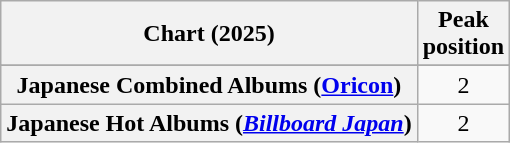<table class="wikitable sortable plainrowheaders" style="text-align:center">
<tr>
<th scope="col">Chart (2025)</th>
<th scope="col">Peak<br>position</th>
</tr>
<tr>
</tr>
<tr>
<th scope="row">Japanese Combined Albums (<a href='#'>Oricon</a>)</th>
<td>2</td>
</tr>
<tr>
<th scope="row">Japanese Hot Albums (<em><a href='#'>Billboard Japan</a></em>)</th>
<td>2</td>
</tr>
</table>
